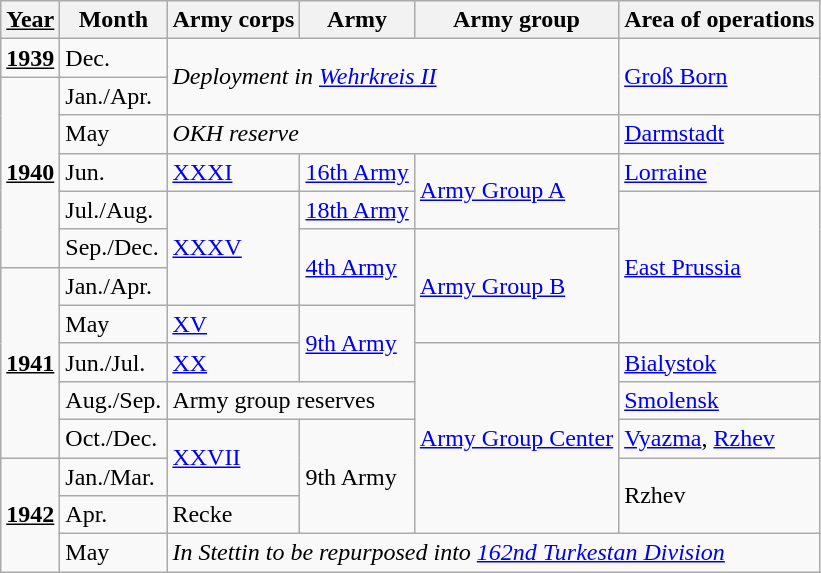<table class="wikitable">
<tr>
<th><strong><u>Year</u></strong></th>
<th>Month</th>
<th>Army corps</th>
<th>Army</th>
<th>Army group</th>
<th>Area of operations</th>
</tr>
<tr>
<td><strong><u>1939</u></strong></td>
<td>Dec.</td>
<td colspan="3" rowspan="2"><em>Deployment in <a href='#'>Wehrkreis II</a></em></td>
<td rowspan="2"><a href='#'>Groß Born</a></td>
</tr>
<tr>
<td rowspan="5"><strong><u>1940</u></strong></td>
<td>Jan./Apr.</td>
</tr>
<tr>
<td>May</td>
<td colspan="3"><em>OKH reserve</em></td>
<td><a href='#'>Darmstadt</a></td>
</tr>
<tr>
<td>Jun.</td>
<td><a href='#'>XXXI</a></td>
<td><a href='#'>16th Army</a></td>
<td rowspan="2"><a href='#'>Army Group A</a></td>
<td><a href='#'>Lorraine</a></td>
</tr>
<tr>
<td>Jul./Aug.</td>
<td rowspan="3"><a href='#'>XXXV</a></td>
<td><a href='#'>18th Army</a></td>
<td rowspan="4"><a href='#'>East Prussia</a></td>
</tr>
<tr>
<td>Sep./Dec.</td>
<td rowspan="2"><a href='#'>4th Army</a></td>
<td rowspan="3"><a href='#'>Army Group B</a></td>
</tr>
<tr>
<td rowspan="5"><strong><u>1941</u></strong></td>
<td>Jan./Apr.</td>
</tr>
<tr>
<td>May</td>
<td><a href='#'>XV</a></td>
<td rowspan="2"><a href='#'>9th Army</a></td>
</tr>
<tr>
<td>Jun./Jul.</td>
<td><a href='#'>XX</a></td>
<td rowspan="5"><a href='#'>Army Group Center</a></td>
<td><a href='#'>Bialystok</a></td>
</tr>
<tr>
<td>Aug./Sep.</td>
<td colspan="2">Army group reserves</td>
<td><a href='#'>Smolensk</a></td>
</tr>
<tr>
<td>Oct./Dec.</td>
<td rowspan="2"><a href='#'>XXVII</a></td>
<td rowspan="3">9th Army</td>
<td><a href='#'>Vyazma</a>, <a href='#'>Rzhev</a></td>
</tr>
<tr>
<td rowspan="3"><strong><u>1942</u></strong></td>
<td>Jan./Mar.</td>
<td rowspan="2">Rzhev</td>
</tr>
<tr>
<td>Apr.</td>
<td>Recke</td>
</tr>
<tr>
<td>May</td>
<td colspan="4"><em>In Stettin to be repurposed into <a href='#'>162nd Turkestan Division</a></em></td>
</tr>
</table>
